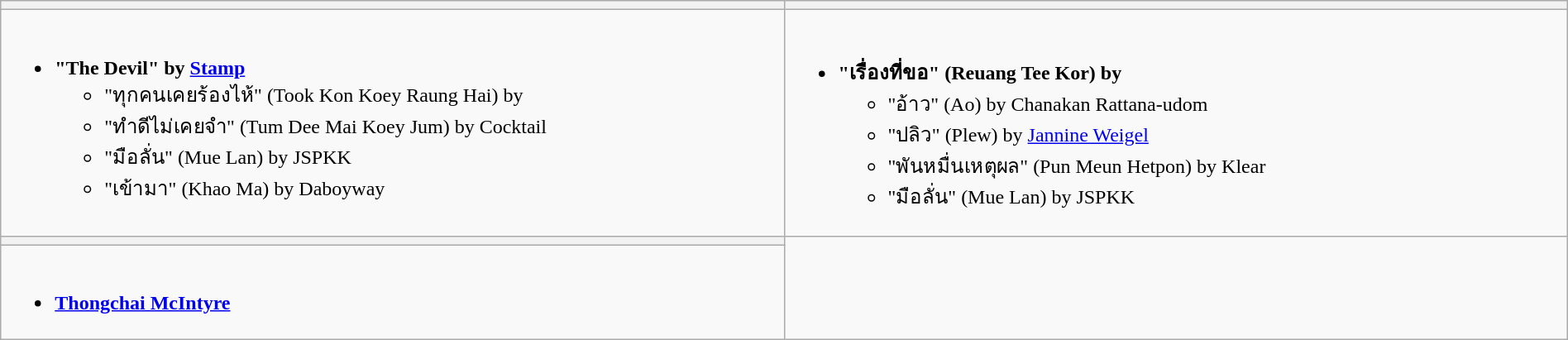<table class=wikitable width="100%">
<tr>
<th></th>
<th></th>
</tr>
<tr>
<td valign="top" width="50%"><br><ul><li><strong>"The Devil" by <a href='#'>Stamp</a></strong><ul><li>"ทุกคนเคยร้องไห้" (Took Kon Koey Raung Hai) by </li><li>"ทำดีไม่เคยจำ" (Tum Dee Mai Koey Jum) by Cocktail</li><li>"มือลั่น" (Mue Lan) by JSPKK</li><li>"เข้ามา" (Khao Ma) by Daboyway</li></ul></li></ul></td>
<td valign="top" width="50%"><br><ul><li><strong>"เรื่องที่ขอ" (Reuang Tee Kor) by </strong><ul><li>"อ้าว" (Ao) by Chanakan Rattana-udom</li><li>"ปลิว" (Plew) by <a href='#'>Jannine Weigel</a></li><li>"พันหมื่นเหตุผล" (Pun Meun Hetpon) by Klear</li><li>"มือลั่น" (Mue Lan) by JSPKK</li></ul></li></ul></td>
</tr>
<tr>
<th></th>
</tr>
<tr>
<td valign="top" width="50%"><br><ul><li><strong><a href='#'>Thongchai McIntyre</a></strong></li></ul></td>
</tr>
</table>
